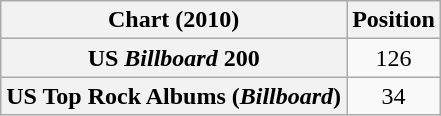<table class="wikitable sortable plainrowheaders" style="text-align:center;">
<tr>
<th scope="col">Chart (2010)</th>
<th scope="col">Position</th>
</tr>
<tr>
<th scope="row">US <em>Billboard</em> 200</th>
<td>126</td>
</tr>
<tr>
<th scope="row">US Top Rock Albums (<em>Billboard</em>)</th>
<td>34</td>
</tr>
</table>
